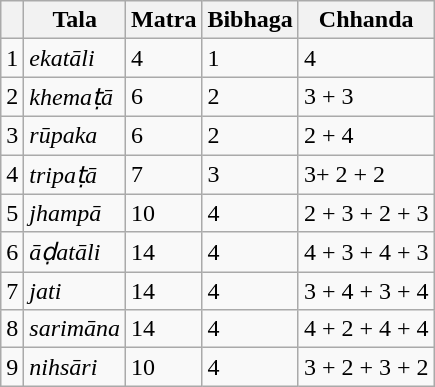<table class="wikitable">
<tr>
<th></th>
<th>Tala</th>
<th>Matra</th>
<th>Bibhaga</th>
<th>Chhanda</th>
</tr>
<tr>
<td>1</td>
<td><em>ekatāli</em></td>
<td>4</td>
<td>1</td>
<td>4</td>
</tr>
<tr>
<td>2</td>
<td><em>khemaṭā</em></td>
<td>6</td>
<td>2</td>
<td>3 + 3</td>
</tr>
<tr>
<td>3</td>
<td><em>rūpaka</em></td>
<td>6</td>
<td>2</td>
<td>2 + 4</td>
</tr>
<tr>
<td>4</td>
<td><em>tripaṭā</em></td>
<td>7</td>
<td>3</td>
<td>3+ 2 + 2</td>
</tr>
<tr>
<td>5</td>
<td><em>jhampā</em></td>
<td>10</td>
<td>4</td>
<td>2 + 3 + 2 + 3</td>
</tr>
<tr>
<td>6</td>
<td><em>āḍatāli</em></td>
<td>14</td>
<td>4</td>
<td>4 + 3 + 4 + 3</td>
</tr>
<tr>
<td>7</td>
<td><em>jati</em></td>
<td>14</td>
<td>4</td>
<td>3 + 4 + 3 + 4</td>
</tr>
<tr>
<td>8</td>
<td><em>sarimāna</em></td>
<td>14</td>
<td>4</td>
<td>4 + 2 + 4 + 4</td>
</tr>
<tr>
<td>9</td>
<td><em>nihsāri</em></td>
<td>10</td>
<td>4</td>
<td>3 + 2 + 3 + 2</td>
</tr>
</table>
